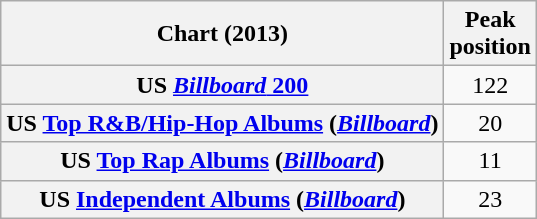<table class="wikitable sortable plainrowheaders" style="text-align:center">
<tr>
<th scope="col">Chart (2013)</th>
<th scope="col">Peak<br>position</th>
</tr>
<tr>
<th scope="row">US <a href='#'><em>Billboard</em> 200</a></th>
<td>122</td>
</tr>
<tr>
<th scope="row">US <a href='#'>Top R&B/Hip-Hop Albums</a> (<em><a href='#'>Billboard</a></em>)</th>
<td>20</td>
</tr>
<tr>
<th scope="row">US <a href='#'>Top Rap Albums</a> (<em><a href='#'>Billboard</a></em>)</th>
<td>11</td>
</tr>
<tr>
<th scope="row">US <a href='#'>Independent Albums</a> (<em><a href='#'>Billboard</a></em>)</th>
<td>23</td>
</tr>
</table>
